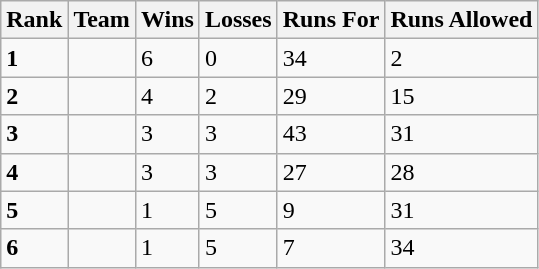<table class="wikitable">
<tr>
<th>Rank</th>
<th>Team</th>
<th>Wins</th>
<th>Losses</th>
<th>Runs For</th>
<th>Runs Allowed</th>
</tr>
<tr>
<td><strong>1</strong></td>
<td></td>
<td>6</td>
<td>0</td>
<td>34</td>
<td>2</td>
</tr>
<tr>
<td><strong>2</strong></td>
<td></td>
<td>4</td>
<td>2</td>
<td>29</td>
<td>15</td>
</tr>
<tr>
<td><strong>3</strong></td>
<td></td>
<td>3</td>
<td>3</td>
<td>43</td>
<td>31</td>
</tr>
<tr>
<td><strong>4</strong></td>
<td></td>
<td>3</td>
<td>3</td>
<td>27</td>
<td>28</td>
</tr>
<tr>
<td><strong>5</strong></td>
<td></td>
<td>1</td>
<td>5</td>
<td>9</td>
<td>31</td>
</tr>
<tr>
<td><strong>6</strong></td>
<td></td>
<td>1</td>
<td>5</td>
<td>7</td>
<td>34</td>
</tr>
</table>
